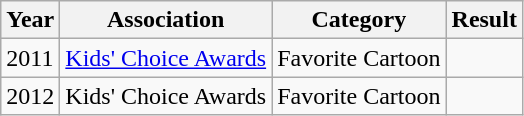<table class="wikitable">
<tr>
<th><strong>Year</strong></th>
<th><strong>Association</strong></th>
<th><strong>Category</strong></th>
<th><strong>Result</strong></th>
</tr>
<tr>
<td>2011</td>
<td><a href='#'>Kids' Choice Awards</a></td>
<td>Favorite Cartoon</td>
<td></td>
</tr>
<tr>
<td>2012</td>
<td>Kids' Choice Awards</td>
<td>Favorite Cartoon</td>
<td></td>
</tr>
</table>
